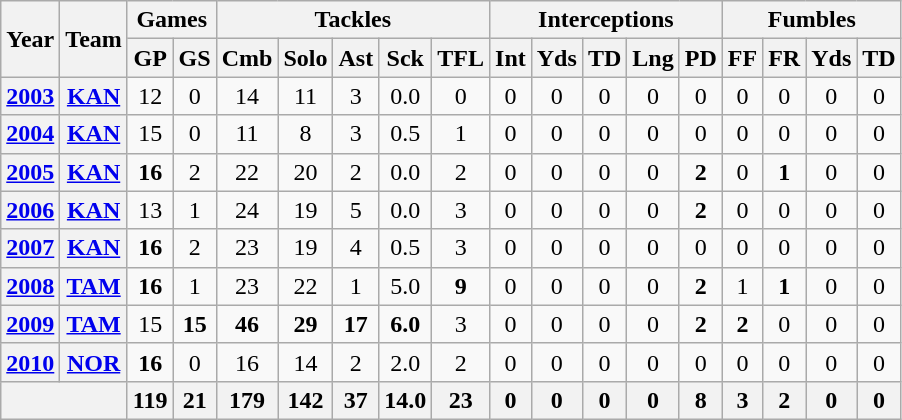<table class="wikitable" style="text-align:center">
<tr>
<th rowspan="2">Year</th>
<th rowspan="2">Team</th>
<th colspan="2">Games</th>
<th colspan="5">Tackles</th>
<th colspan="5">Interceptions</th>
<th colspan="4">Fumbles</th>
</tr>
<tr>
<th>GP</th>
<th>GS</th>
<th>Cmb</th>
<th>Solo</th>
<th>Ast</th>
<th>Sck</th>
<th>TFL</th>
<th>Int</th>
<th>Yds</th>
<th>TD</th>
<th>Lng</th>
<th>PD</th>
<th>FF</th>
<th>FR</th>
<th>Yds</th>
<th>TD</th>
</tr>
<tr>
<th><a href='#'>2003</a></th>
<th><a href='#'>KAN</a></th>
<td>12</td>
<td>0</td>
<td>14</td>
<td>11</td>
<td>3</td>
<td>0.0</td>
<td>0</td>
<td>0</td>
<td>0</td>
<td>0</td>
<td>0</td>
<td>0</td>
<td>0</td>
<td>0</td>
<td>0</td>
<td>0</td>
</tr>
<tr>
<th><a href='#'>2004</a></th>
<th><a href='#'>KAN</a></th>
<td>15</td>
<td>0</td>
<td>11</td>
<td>8</td>
<td>3</td>
<td>0.5</td>
<td>1</td>
<td>0</td>
<td>0</td>
<td>0</td>
<td>0</td>
<td>0</td>
<td>0</td>
<td>0</td>
<td>0</td>
<td>0</td>
</tr>
<tr>
<th><a href='#'>2005</a></th>
<th><a href='#'>KAN</a></th>
<td><strong>16</strong></td>
<td>2</td>
<td>22</td>
<td>20</td>
<td>2</td>
<td>0.0</td>
<td>2</td>
<td>0</td>
<td>0</td>
<td>0</td>
<td>0</td>
<td><strong>2</strong></td>
<td>0</td>
<td><strong>1</strong></td>
<td>0</td>
<td>0</td>
</tr>
<tr>
<th><a href='#'>2006</a></th>
<th><a href='#'>KAN</a></th>
<td>13</td>
<td>1</td>
<td>24</td>
<td>19</td>
<td>5</td>
<td>0.0</td>
<td>3</td>
<td>0</td>
<td>0</td>
<td>0</td>
<td>0</td>
<td><strong>2</strong></td>
<td>0</td>
<td>0</td>
<td>0</td>
<td>0</td>
</tr>
<tr>
<th><a href='#'>2007</a></th>
<th><a href='#'>KAN</a></th>
<td><strong>16</strong></td>
<td>2</td>
<td>23</td>
<td>19</td>
<td>4</td>
<td>0.5</td>
<td>3</td>
<td>0</td>
<td>0</td>
<td>0</td>
<td>0</td>
<td>0</td>
<td>0</td>
<td>0</td>
<td>0</td>
<td>0</td>
</tr>
<tr>
<th><a href='#'>2008</a></th>
<th><a href='#'>TAM</a></th>
<td><strong>16</strong></td>
<td>1</td>
<td>23</td>
<td>22</td>
<td>1</td>
<td>5.0</td>
<td><strong>9</strong></td>
<td>0</td>
<td>0</td>
<td>0</td>
<td>0</td>
<td><strong>2</strong></td>
<td>1</td>
<td><strong>1</strong></td>
<td>0</td>
<td>0</td>
</tr>
<tr>
<th><a href='#'>2009</a></th>
<th><a href='#'>TAM</a></th>
<td>15</td>
<td><strong>15</strong></td>
<td><strong>46</strong></td>
<td><strong>29</strong></td>
<td><strong>17</strong></td>
<td><strong>6.0</strong></td>
<td>3</td>
<td>0</td>
<td>0</td>
<td>0</td>
<td>0</td>
<td><strong>2</strong></td>
<td><strong>2</strong></td>
<td>0</td>
<td>0</td>
<td>0</td>
</tr>
<tr>
<th><a href='#'>2010</a></th>
<th><a href='#'>NOR</a></th>
<td><strong>16</strong></td>
<td>0</td>
<td>16</td>
<td>14</td>
<td>2</td>
<td>2.0</td>
<td>2</td>
<td>0</td>
<td>0</td>
<td>0</td>
<td>0</td>
<td>0</td>
<td>0</td>
<td>0</td>
<td>0</td>
<td>0</td>
</tr>
<tr>
<th colspan="2"></th>
<th>119</th>
<th>21</th>
<th>179</th>
<th>142</th>
<th>37</th>
<th>14.0</th>
<th>23</th>
<th>0</th>
<th>0</th>
<th>0</th>
<th>0</th>
<th>8</th>
<th>3</th>
<th>2</th>
<th>0</th>
<th>0</th>
</tr>
</table>
